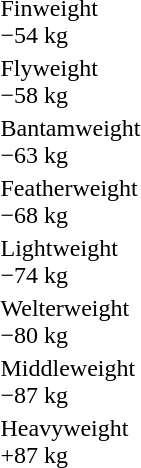<table>
<tr>
<td rowspan=2>Finweight<br>−54 kg</td>
<td rowspan=2></td>
<td rowspan=2></td>
<td></td>
</tr>
<tr>
<td></td>
</tr>
<tr>
<td rowspan=2>Flyweight<br>−58 kg</td>
<td rowspan=2></td>
<td rowspan=2></td>
<td></td>
</tr>
<tr>
<td></td>
</tr>
<tr>
<td rowspan=2>Bantamweight<br>−63 kg</td>
<td rowspan=2></td>
<td rowspan=2></td>
<td></td>
</tr>
<tr>
<td></td>
</tr>
<tr>
<td rowspan=2>Featherweight<br>−68 kg</td>
<td rowspan=2></td>
<td rowspan=2></td>
<td></td>
</tr>
<tr>
<td></td>
</tr>
<tr>
<td rowspan=2>Lightweight<br>−74 kg</td>
<td rowspan=2></td>
<td rowspan=2></td>
<td></td>
</tr>
<tr>
<td></td>
</tr>
<tr>
<td rowspan=2>Welterweight<br>−80 kg</td>
<td rowspan=2></td>
<td rowspan=2></td>
<td></td>
</tr>
<tr>
<td></td>
</tr>
<tr>
<td rowspan=2>Middleweight<br>−87 kg</td>
<td rowspan=2></td>
<td rowspan=2></td>
<td></td>
</tr>
<tr>
<td></td>
</tr>
<tr>
<td rowspan=2>Heavyweight<br>+87 kg</td>
<td rowspan=2></td>
<td rowspan=2></td>
<td></td>
</tr>
<tr>
<td></td>
</tr>
</table>
